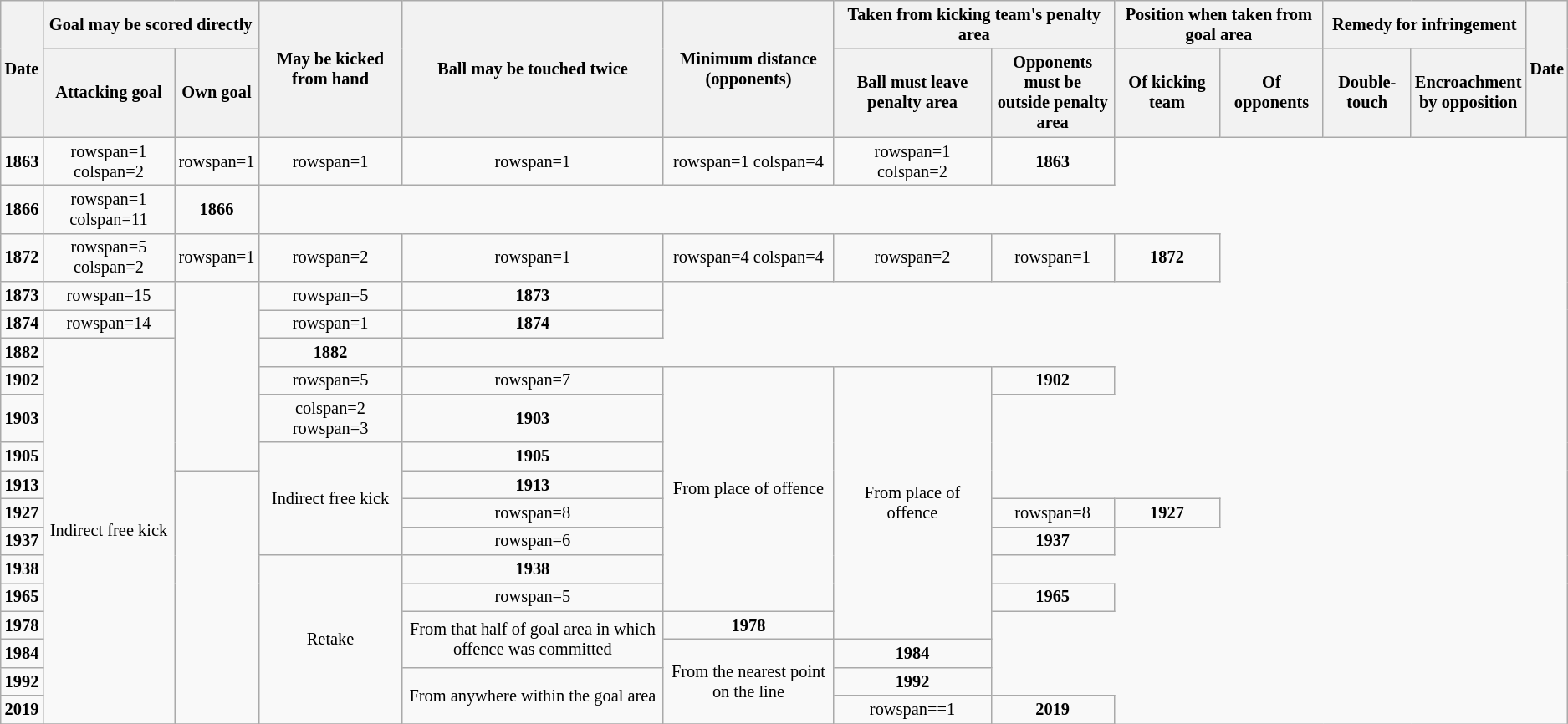<table class="wikitable sortable" style="text-align: center; font-size: 85%; width: auto; table-layout: fixed;">
<tr>
<th rowspan=2>Date</th>
<th colspan=2>Goal may be scored directly</th>
<th rowspan=2>May be kicked from hand</th>
<th rowspan=2>Ball may be touched twice</th>
<th rowspan=2>Minimum distance (opponents)</th>
<th colspan=2>Taken from kicking team's penalty area</th>
<th colspan=2>Position when taken from goal area</th>
<th colspan=2>Remedy for infringement</th>
<th rowspan=2>Date</th>
</tr>
<tr>
<th>Attacking goal</th>
<th>Own goal</th>
<th>Ball must leave penalty area</th>
<th>Opponents must be<br>outside penalty area</th>
<th>Of kicking team</th>
<th>Of opponents</th>
<th>Double-touch</th>
<th>Encroachment<br>by opposition</th>
</tr>
<tr>
<td><strong>1863</strong></td>
<td>rowspan=1 colspan=2  </td>
<td>rowspan=1  </td>
<td>rowspan=1  </td>
<td>rowspan=1  </td>
<td>rowspan=1 colspan=4  </td>
<td>rowspan=1 colspan=2  </td>
<td><strong>1863</strong></td>
</tr>
<tr>
<td><strong>1866</strong></td>
<td>rowspan=1 colspan=11 </td>
<td><strong>1866</strong></td>
</tr>
<tr>
<td><strong>1872</strong></td>
<td>rowspan=5 colspan=2  </td>
<td>rowspan=1  </td>
<td>rowspan=2  </td>
<td>rowspan=1   </td>
<td>rowspan=4 colspan=4  </td>
<td>rowspan=2  </td>
<td>rowspan=1  </td>
<td><strong>1872</strong></td>
</tr>
<tr>
<td><strong>1873</strong></td>
<td>rowspan=15  </td>
<td rowspan=6> </td>
<td>rowspan=5  </td>
<td><strong>1873</strong></td>
</tr>
<tr>
<td><strong>1874</strong></td>
<td>rowspan=14  </td>
<td>rowspan=1  </td>
<td><strong>1874</strong></td>
</tr>
<tr>
<td><strong>1882</strong></td>
<td rowspan=13>Indirect free kick </td>
<td><strong>1882</strong></td>
</tr>
<tr>
<td><strong>1902</strong></td>
<td>rowspan=5  </td>
<td>rowspan=7  </td>
<td rowspan=8>From place of offence </td>
<td rowspan=9>From place of offence </td>
<td><strong>1902</strong></td>
</tr>
<tr>
<td><strong>1903</strong></td>
<td>colspan=2 rowspan=3  </td>
<td><strong>1903</strong></td>
</tr>
<tr>
<td><strong>1905</strong></td>
<td rowspan=4>Indirect free kick </td>
<td><strong>1905</strong></td>
</tr>
<tr>
<td><strong>1913</strong></td>
<td rowspan=9> </td>
<td><strong>1913</strong></td>
</tr>
<tr>
<td><strong>1927</strong></td>
<td>rowspan=8  </td>
<td>rowspan=8  </td>
<td><strong>1927</strong></td>
</tr>
<tr>
<td><strong>1937</strong></td>
<td>rowspan=6  </td>
<td><strong>1937</strong></td>
</tr>
<tr>
<td><strong>1938</strong></td>
<td rowspan=6>Retake </td>
<td><strong>1938</strong></td>
</tr>
<tr>
<td><strong>1965</strong></td>
<td>rowspan=5  </td>
<td><strong>1965</strong></td>
</tr>
<tr>
<td><strong>1978</strong></td>
<td rowspan=2>From that half of goal area in which offence was committed</td>
<td><strong>1978</strong></td>
</tr>
<tr>
<td><strong>1984</strong></td>
<td rowspan=3>From the nearest point on the  line </td>
<td><strong>1984</strong></td>
</tr>
<tr>
<td><strong>1992</strong></td>
<td rowspan=2>From anywhere within the goal area</td>
<td><strong>1992</strong></td>
</tr>
<tr>
<td><strong>2019</strong></td>
<td>rowspan==1  </td>
<td><strong>2019</strong></td>
</tr>
<tr>
</tr>
</table>
